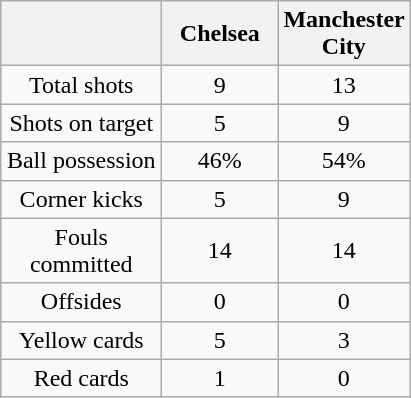<table class="wikitable" style="text-align:center">
<tr>
<th width=100></th>
<th width=70>Chelsea</th>
<th width=70>Manchester City</th>
</tr>
<tr>
<td>Total shots</td>
<td>9</td>
<td>13</td>
</tr>
<tr>
<td>Shots on target</td>
<td>5</td>
<td>9</td>
</tr>
<tr>
<td>Ball possession</td>
<td>46%</td>
<td>54%</td>
</tr>
<tr>
<td>Corner kicks</td>
<td>5</td>
<td>9</td>
</tr>
<tr>
<td>Fouls committed</td>
<td>14</td>
<td>14</td>
</tr>
<tr>
<td>Offsides</td>
<td>0</td>
<td>0</td>
</tr>
<tr>
<td>Yellow cards</td>
<td>5</td>
<td>3</td>
</tr>
<tr>
<td>Red cards</td>
<td>1</td>
<td>0</td>
</tr>
</table>
